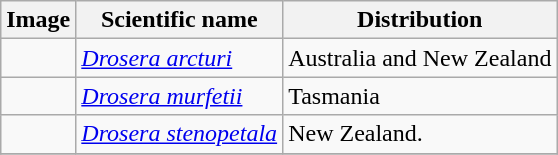<table class="wikitable">
<tr>
<th>Image</th>
<th>Scientific name</th>
<th>Distribution</th>
</tr>
<tr>
<td></td>
<td><em><a href='#'>Drosera arcturi</a></em> </td>
<td>Australia and New Zealand</td>
</tr>
<tr>
<td></td>
<td><em><a href='#'>Drosera murfetii</a></em> </td>
<td>Tasmania</td>
</tr>
<tr>
<td></td>
<td><em><a href='#'>Drosera stenopetala</a></em> </td>
<td>New Zealand.</td>
</tr>
<tr>
</tr>
</table>
